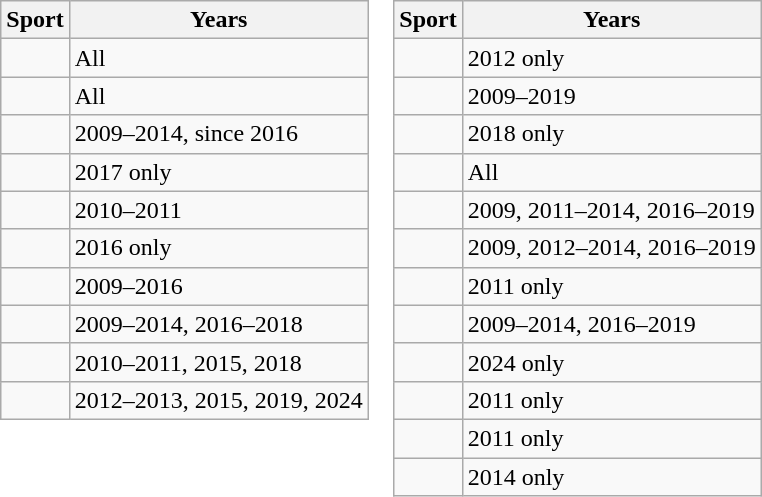<table cellspacing="0" cellpadding="0" style="margin:1em auto;">
<tr>
<td valign="top"><br><table class=wikitable>
<tr>
<th>Sport</th>
<th>Years</th>
</tr>
<tr>
<td></td>
<td>All</td>
</tr>
<tr>
<td></td>
<td>All</td>
</tr>
<tr>
<td></td>
<td>2009–2014, since 2016</td>
</tr>
<tr>
<td></td>
<td>2017 only</td>
</tr>
<tr>
<td></td>
<td>2010–2011</td>
</tr>
<tr>
<td></td>
<td>2016 only</td>
</tr>
<tr>
<td></td>
<td>2009–2016</td>
</tr>
<tr>
<td></td>
<td>2009–2014, 2016–2018</td>
</tr>
<tr>
<td></td>
<td>2010–2011, 2015, 2018</td>
</tr>
<tr>
<td></td>
<td>2012–2013, 2015, 2019, 2024</td>
</tr>
</table>
</td>
<td valign="top"><br><table class=wikitable>
<tr>
<th>Sport</th>
<th>Years</th>
</tr>
<tr>
<td></td>
<td>2012 only</td>
</tr>
<tr>
<td></td>
<td>2009–2019</td>
</tr>
<tr>
<td></td>
<td>2018 only</td>
</tr>
<tr>
<td></td>
<td>All</td>
</tr>
<tr>
<td></td>
<td>2009, 2011–2014, 2016–2019</td>
</tr>
<tr>
<td></td>
<td>2009, 2012–2014, 2016–2019</td>
</tr>
<tr>
<td></td>
<td>2011 only</td>
</tr>
<tr>
<td></td>
<td>2009–2014, 2016–2019</td>
</tr>
<tr>
<td></td>
<td>2024 only</td>
</tr>
<tr>
<td></td>
<td>2011 only</td>
</tr>
<tr>
<td></td>
<td>2011 only</td>
</tr>
<tr>
<td></td>
<td>2014 only</td>
</tr>
</table>
</td>
</tr>
</table>
